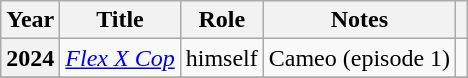<table class="wikitable plainrowheaders sortable">
<tr>
<th scope="col">Year</th>
<th scope="col">Title</th>
<th scope="col">Role</th>
<th scope="col" class="unsortable">Notes</th>
<th scope="col" class="unsortable"></th>
</tr>
<tr>
<th scope="row">2024</th>
<td><em><a href='#'>Flex X Cop</a></em></td>
<td>himself</td>
<td>Cameo (episode 1)</td>
<td style="text-align:center"></td>
</tr>
<tr>
</tr>
</table>
